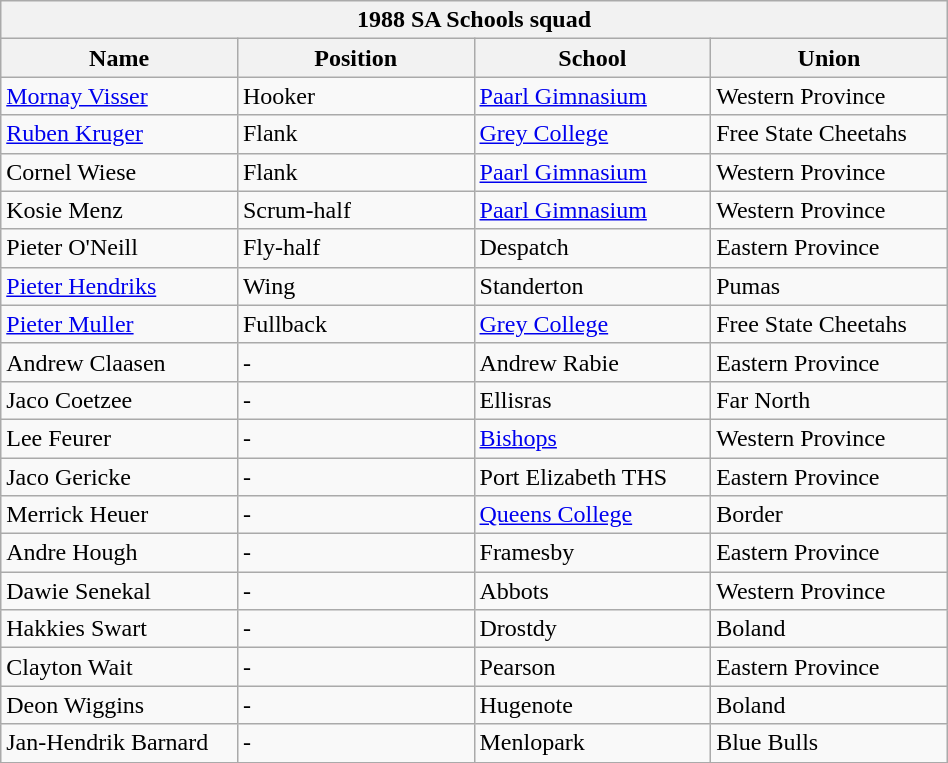<table class="wikitable" style="text-align:left; width:50%">
<tr>
<th colspan="100%">1988 SA Schools squad</th>
</tr>
<tr>
<th style="width:25%;">Name</th>
<th style="width:25%;">Position</th>
<th style="width:25%;">School</th>
<th style="width:25%;">Union</th>
</tr>
<tr>
<td><a href='#'>Mornay Visser</a></td>
<td>Hooker</td>
<td><a href='#'>Paarl Gimnasium</a></td>
<td>Western Province</td>
</tr>
<tr>
<td><a href='#'>Ruben Kruger</a></td>
<td>Flank</td>
<td><a href='#'>Grey College</a></td>
<td>Free State Cheetahs</td>
</tr>
<tr>
<td>Cornel Wiese</td>
<td>Flank</td>
<td><a href='#'>Paarl Gimnasium</a></td>
<td>Western Province</td>
</tr>
<tr>
<td>Kosie Menz</td>
<td>Scrum-half</td>
<td><a href='#'>Paarl Gimnasium</a></td>
<td>Western Province</td>
</tr>
<tr>
<td>Pieter O'Neill</td>
<td>Fly-half</td>
<td>Despatch</td>
<td>Eastern Province</td>
</tr>
<tr>
<td><a href='#'>Pieter Hendriks</a></td>
<td>Wing</td>
<td>Standerton</td>
<td>Pumas</td>
</tr>
<tr>
<td><a href='#'>Pieter Muller</a></td>
<td>Fullback</td>
<td><a href='#'>Grey College</a></td>
<td>Free State Cheetahs</td>
</tr>
<tr>
<td>Andrew Claasen</td>
<td>-</td>
<td>Andrew Rabie</td>
<td>Eastern Province</td>
</tr>
<tr>
<td>Jaco Coetzee</td>
<td>-</td>
<td>Ellisras</td>
<td>Far North</td>
</tr>
<tr>
<td>Lee Feurer</td>
<td>-</td>
<td><a href='#'>Bishops</a></td>
<td>Western Province</td>
</tr>
<tr>
<td>Jaco Gericke</td>
<td>-</td>
<td>Port Elizabeth THS</td>
<td>Eastern Province</td>
</tr>
<tr>
<td>Merrick Heuer</td>
<td>-</td>
<td><a href='#'>Queens College</a></td>
<td>Border</td>
</tr>
<tr>
<td>Andre Hough</td>
<td>-</td>
<td>Framesby</td>
<td>Eastern Province</td>
</tr>
<tr>
<td>Dawie Senekal</td>
<td>-</td>
<td>Abbots</td>
<td>Western Province</td>
</tr>
<tr>
<td>Hakkies Swart</td>
<td>-</td>
<td>Drostdy</td>
<td>Boland</td>
</tr>
<tr>
<td>Clayton Wait</td>
<td>-</td>
<td>Pearson</td>
<td>Eastern Province</td>
</tr>
<tr>
<td>Deon Wiggins</td>
<td>-</td>
<td>Hugenote</td>
<td>Boland</td>
</tr>
<tr>
<td>Jan-Hendrik Barnard</td>
<td>-</td>
<td>Menlopark</td>
<td>Blue Bulls</td>
</tr>
<tr>
</tr>
</table>
